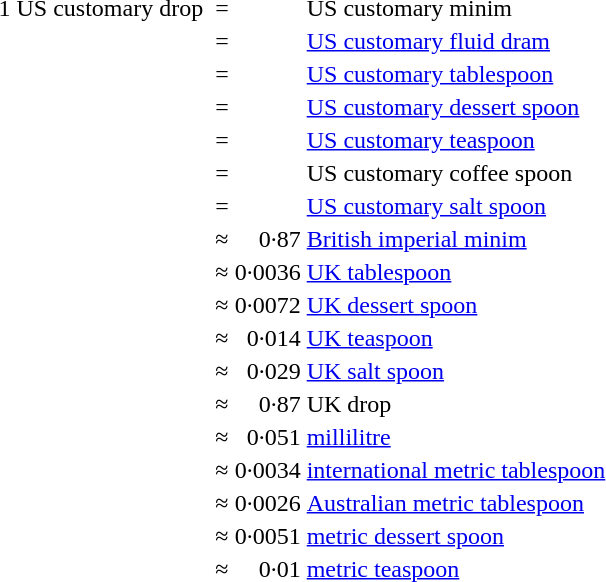<table>
<tr>
<td>1 US customary drop </td>
<td>=</td>
<td align=right></td>
<td>US customary minim</td>
</tr>
<tr>
<td></td>
<td>=</td>
<td align=right></td>
<td><a href='#'>US customary fluid dram</a></td>
</tr>
<tr>
<td></td>
<td>=</td>
<td align=right></td>
<td><a href='#'>US customary tablespoon</a></td>
</tr>
<tr>
<td></td>
<td>=</td>
<td align=right></td>
<td><a href='#'>US customary dessert spoon</a></td>
</tr>
<tr>
<td></td>
<td>=</td>
<td align=right></td>
<td><a href='#'>US customary teaspoon</a></td>
</tr>
<tr>
<td></td>
<td>=</td>
<td align=right></td>
<td>US customary coffee spoon</td>
</tr>
<tr>
<td></td>
<td>=</td>
<td align=right></td>
<td><a href='#'>US customary salt spoon</a></td>
</tr>
<tr>
<td></td>
<td>≈</td>
<td align=right>0·87</td>
<td><a href='#'>British imperial minim</a></td>
</tr>
<tr>
<td></td>
<td>≈</td>
<td align=right>0·0036</td>
<td><a href='#'>UK tablespoon</a></td>
</tr>
<tr>
<td></td>
<td>≈</td>
<td align=right>0·0072</td>
<td><a href='#'>UK dessert spoon</a></td>
</tr>
<tr>
<td></td>
<td>≈</td>
<td align=right>0·014</td>
<td><a href='#'>UK teaspoon</a></td>
</tr>
<tr>
<td></td>
<td>≈</td>
<td align=right>0·029</td>
<td><a href='#'>UK salt spoon</a></td>
</tr>
<tr>
<td></td>
<td>≈</td>
<td align=right>0·87</td>
<td>UK drop</td>
</tr>
<tr>
<td></td>
<td>≈</td>
<td align=right>0·051</td>
<td><a href='#'>millilitre</a></td>
</tr>
<tr>
<td></td>
<td>≈</td>
<td align=right>0·0034</td>
<td><a href='#'>international metric tablespoon</a></td>
</tr>
<tr>
<td></td>
<td>≈</td>
<td align=right>0·0026</td>
<td><a href='#'>Australian metric tablespoon</a></td>
</tr>
<tr>
<td></td>
<td>≈</td>
<td align=right>0·0051</td>
<td><a href='#'>metric dessert spoon</a></td>
</tr>
<tr>
<td></td>
<td>≈</td>
<td align=right>0·01</td>
<td><a href='#'>metric teaspoon</a></td>
</tr>
</table>
